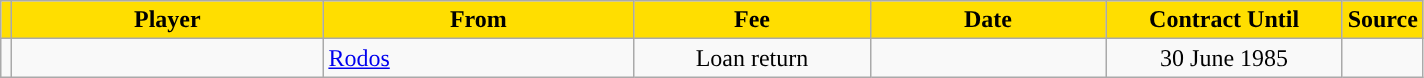<table class="wikitable sortable">
<tr>
<th style="background:#FFDE00"></th>
<th width=200 style="background:#FFDE00">Player</th>
<th width=200 style="background:#FFDE00">From</th>
<th width=150 style="background:#FFDE00">Fee</th>
<th width=150 style="background:#FFDE00">Date</th>
<th width=150 style="background:#FFDE00">Contract Until</th>
<th style="background:#FFDE00">Source</th>
</tr>
<tr>
<td align=center></td>
<td></td>
<td> <a href='#'>Rodos</a></td>
<td align=center>Loan return</td>
<td align=center></td>
<td align=center>30 June 1985</td>
<td align=center></td>
</tr>
</table>
